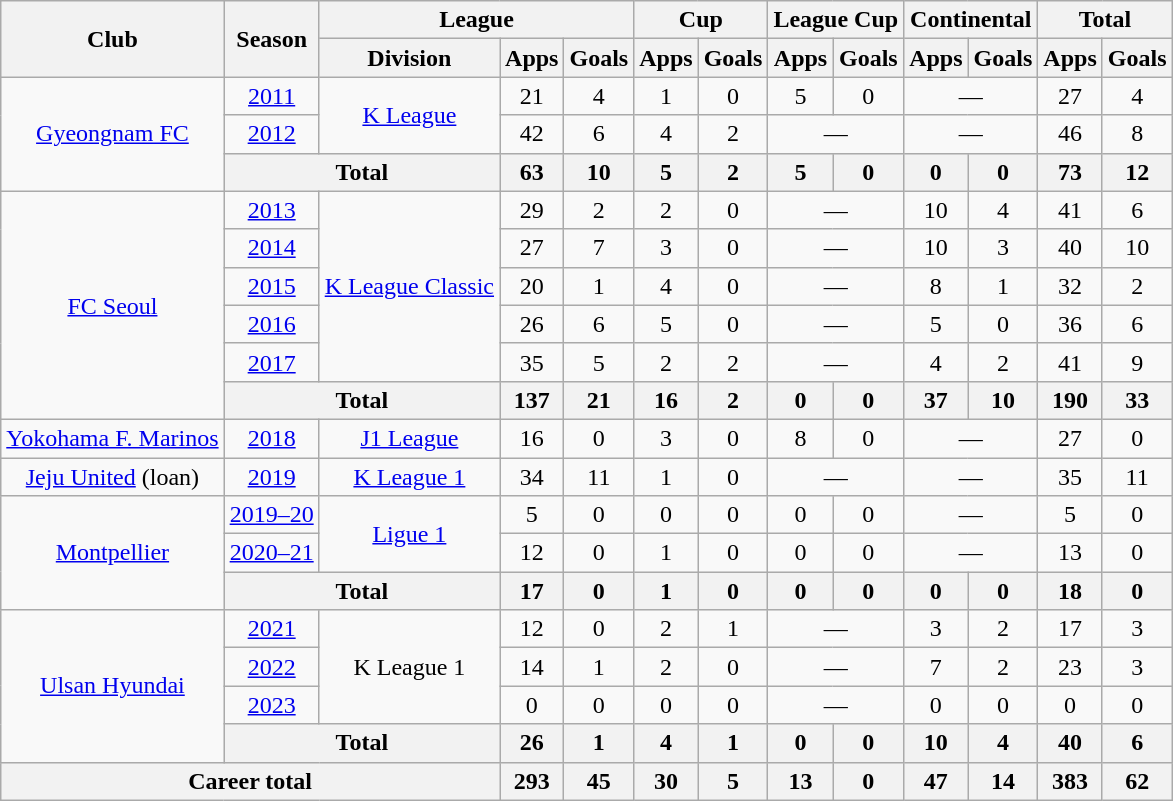<table class="wikitable" style="text-align:center">
<tr>
<th rowspan="2">Club</th>
<th rowspan="2">Season</th>
<th colspan="3">League</th>
<th colspan="2">Cup</th>
<th colspan="2">League Cup</th>
<th colspan="2">Continental</th>
<th colspan="2">Total</th>
</tr>
<tr>
<th>Division</th>
<th>Apps</th>
<th>Goals</th>
<th>Apps</th>
<th>Goals</th>
<th>Apps</th>
<th>Goals</th>
<th>Apps</th>
<th>Goals</th>
<th>Apps</th>
<th>Goals</th>
</tr>
<tr>
<td rowspan="3"><a href='#'>Gyeongnam FC</a></td>
<td><a href='#'>2011</a></td>
<td rowspan="2"><a href='#'>K League</a></td>
<td>21</td>
<td>4</td>
<td>1</td>
<td>0</td>
<td>5</td>
<td>0</td>
<td colspan="2">—</td>
<td>27</td>
<td>4</td>
</tr>
<tr>
<td><a href='#'>2012</a></td>
<td>42</td>
<td>6</td>
<td>4</td>
<td>2</td>
<td colspan="2">—</td>
<td colspan="2">—</td>
<td>46</td>
<td>8</td>
</tr>
<tr>
<th colspan="2">Total</th>
<th>63</th>
<th>10</th>
<th>5</th>
<th>2</th>
<th>5</th>
<th>0</th>
<th>0</th>
<th>0</th>
<th>73</th>
<th>12</th>
</tr>
<tr>
<td rowspan="6"><a href='#'>FC Seoul</a></td>
<td><a href='#'>2013</a></td>
<td rowspan="5"><a href='#'>K League Classic</a></td>
<td>29</td>
<td>2</td>
<td>2</td>
<td>0</td>
<td colspan="2">—</td>
<td>10</td>
<td>4</td>
<td>41</td>
<td>6</td>
</tr>
<tr>
<td><a href='#'>2014</a></td>
<td>27</td>
<td>7</td>
<td>3</td>
<td>0</td>
<td colspan="2">—</td>
<td>10</td>
<td>3</td>
<td>40</td>
<td>10</td>
</tr>
<tr>
<td><a href='#'>2015</a></td>
<td>20</td>
<td>1</td>
<td>4</td>
<td>0</td>
<td colspan="2">—</td>
<td>8</td>
<td>1</td>
<td>32</td>
<td>2</td>
</tr>
<tr>
<td><a href='#'>2016</a></td>
<td>26</td>
<td>6</td>
<td>5</td>
<td>0</td>
<td colspan="2">—</td>
<td>5</td>
<td>0</td>
<td>36</td>
<td>6</td>
</tr>
<tr>
<td><a href='#'>2017</a></td>
<td>35</td>
<td>5</td>
<td>2</td>
<td>2</td>
<td colspan="2">—</td>
<td>4</td>
<td>2</td>
<td>41</td>
<td>9</td>
</tr>
<tr>
<th colspan="2">Total</th>
<th>137</th>
<th>21</th>
<th>16</th>
<th>2</th>
<th>0</th>
<th>0</th>
<th>37</th>
<th>10</th>
<th>190</th>
<th>33</th>
</tr>
<tr>
<td><a href='#'>Yokohama F. Marinos</a></td>
<td><a href='#'>2018</a></td>
<td><a href='#'>J1 League</a></td>
<td>16</td>
<td>0</td>
<td>3</td>
<td>0</td>
<td>8</td>
<td>0</td>
<td colspan="2">—</td>
<td>27</td>
<td>0</td>
</tr>
<tr>
<td><a href='#'>Jeju United</a> (loan)</td>
<td><a href='#'>2019</a></td>
<td><a href='#'>K League 1</a></td>
<td>34</td>
<td>11</td>
<td>1</td>
<td>0</td>
<td colspan="2">—</td>
<td colspan="2">—</td>
<td>35</td>
<td>11</td>
</tr>
<tr>
<td rowspan="3"><a href='#'>Montpellier</a></td>
<td><a href='#'>2019–20</a></td>
<td rowspan="2"><a href='#'>Ligue 1</a></td>
<td>5</td>
<td>0</td>
<td>0</td>
<td>0</td>
<td>0</td>
<td>0</td>
<td colspan="2">—</td>
<td>5</td>
<td>0</td>
</tr>
<tr>
<td><a href='#'>2020–21</a></td>
<td>12</td>
<td>0</td>
<td>1</td>
<td>0</td>
<td>0</td>
<td>0</td>
<td colspan="2">—</td>
<td>13</td>
<td>0</td>
</tr>
<tr>
<th colspan="2">Total</th>
<th>17</th>
<th>0</th>
<th>1</th>
<th>0</th>
<th>0</th>
<th>0</th>
<th>0</th>
<th>0</th>
<th>18</th>
<th>0</th>
</tr>
<tr>
<td rowspan="4"><a href='#'>Ulsan Hyundai</a></td>
<td><a href='#'>2021</a></td>
<td rowspan="3">K League 1</td>
<td>12</td>
<td>0</td>
<td>2</td>
<td>1</td>
<td colspan="2">—</td>
<td>3</td>
<td>2</td>
<td>17</td>
<td>3</td>
</tr>
<tr>
<td><a href='#'>2022</a></td>
<td>14</td>
<td>1</td>
<td>2</td>
<td>0</td>
<td colspan="2">—</td>
<td>7</td>
<td>2</td>
<td>23</td>
<td>3</td>
</tr>
<tr>
<td><a href='#'>2023</a></td>
<td>0</td>
<td>0</td>
<td>0</td>
<td>0</td>
<td colspan="2">—</td>
<td>0</td>
<td>0</td>
<td>0</td>
<td>0</td>
</tr>
<tr>
<th colspan="2">Total</th>
<th>26</th>
<th>1</th>
<th>4</th>
<th>1</th>
<th>0</th>
<th>0</th>
<th>10</th>
<th>4</th>
<th>40</th>
<th>6</th>
</tr>
<tr>
<th colspan="3">Career total</th>
<th>293</th>
<th>45</th>
<th>30</th>
<th>5</th>
<th>13</th>
<th>0</th>
<th>47</th>
<th>14</th>
<th>383</th>
<th>62</th>
</tr>
</table>
